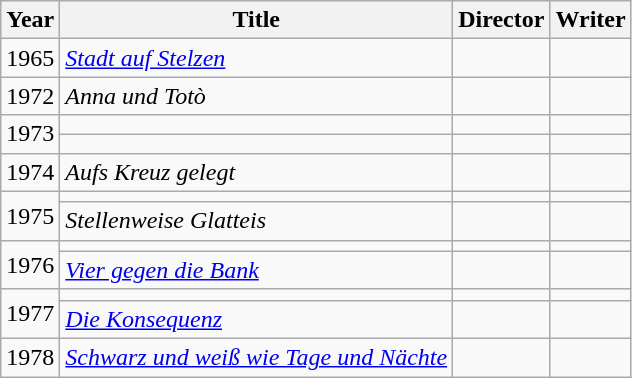<table class="wikitable">
<tr>
<th>Year</th>
<th>Title</th>
<th>Director</th>
<th>Writer</th>
</tr>
<tr>
<td>1965</td>
<td><em><a href='#'>Stadt auf Stelzen</a></em></td>
<td></td>
<td></td>
</tr>
<tr>
<td>1972</td>
<td><em>Anna und Totò</em></td>
<td></td>
<td></td>
</tr>
<tr>
<td rowspan=2>1973</td>
<td><em></em></td>
<td></td>
<td></td>
</tr>
<tr>
<td><em></em></td>
<td></td>
<td></td>
</tr>
<tr>
<td>1974</td>
<td><em>Aufs Kreuz gelegt</em></td>
<td></td>
<td></td>
</tr>
<tr>
<td rowspan=2>1975</td>
<td><em></em></td>
<td></td>
<td></td>
</tr>
<tr>
<td><em>Stellenweise Glatteis</em></td>
<td></td>
<td></td>
</tr>
<tr>
<td rowspan=2>1976</td>
<td><em></em></td>
<td></td>
<td></td>
</tr>
<tr>
<td><em><a href='#'>Vier gegen die Bank</a></em></td>
<td></td>
<td></td>
</tr>
<tr>
<td rowspan=2>1977</td>
<td><em></em></td>
<td></td>
<td></td>
</tr>
<tr>
<td><em><a href='#'>Die Konsequenz</a></em></td>
<td></td>
<td></td>
</tr>
<tr>
<td>1978</td>
<td><em><a href='#'>Schwarz und weiß wie Tage und Nächte</a></em></td>
<td></td>
<td></td>
</tr>
</table>
